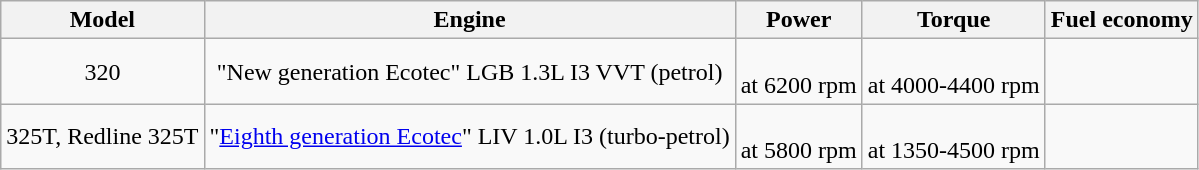<table class="wikitable sortable" style="text-align: center;">
<tr>
<th>Model</th>
<th>Engine</th>
<th>Power</th>
<th>Torque</th>
<th>Fuel economy</th>
</tr>
<tr>
<td>320</td>
<td rowspan="1">"New generation Ecotec" LGB 1.3L I3 VVT (petrol)</td>
<td> <br> at 6200 rpm</td>
<td> <br> at 4000-4400 rpm</td>
<td></td>
</tr>
<tr>
<td>325T, Redline 325T</td>
<td rowspan="1">"<a href='#'>Eighth generation Ecotec</a>" LIV 1.0L I3 (turbo-petrol)</td>
<td> <br> at 5800 rpm</td>
<td> <br> at 1350-4500 rpm</td>
<td></td>
</tr>
</table>
